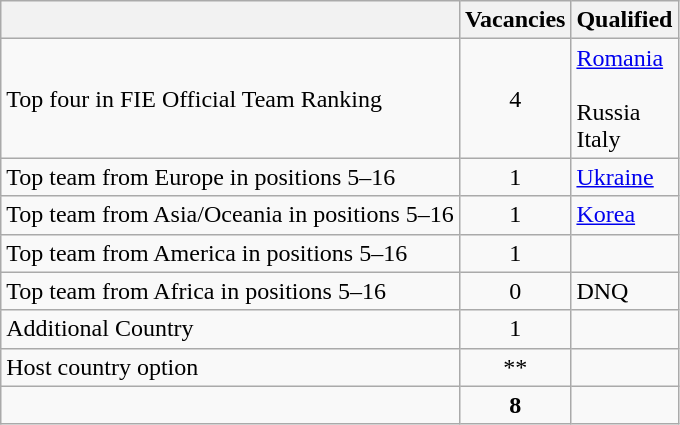<table class="wikitable">
<tr>
<th></th>
<th>Vacancies</th>
<th>Qualified</th>
</tr>
<tr>
<td>Top four in FIE Official Team Ranking</td>
<td style="text-align:center;">4</td>
<td> <a href='#'>Romania</a>    <br> <br>  Russia  <br>   Italy</td>
</tr>
<tr>
<td>Top team from Europe in positions 5–16</td>
<td style="text-align:center;">1</td>
<td> <a href='#'>Ukraine</a></td>
</tr>
<tr>
<td>Top team from Asia/Oceania in positions 5–16</td>
<td style="text-align:center;">1</td>
<td> <a href='#'>Korea</a></td>
</tr>
<tr>
<td>Top team from America in positions 5–16</td>
<td style="text-align:center;">1</td>
<td></td>
</tr>
<tr>
<td>Top team from Africa in positions 5–16</td>
<td style="text-align:center;">0</td>
<td>DNQ</td>
</tr>
<tr>
<td>Additional Country</td>
<td style="text-align:center;">1</td>
<td></td>
</tr>
<tr>
<td>Host country option</td>
<td style="text-align:center;">**</td>
<td></td>
</tr>
<tr>
<td></td>
<td style="text-align:center;"><strong>8</strong></td>
<td></td>
</tr>
</table>
